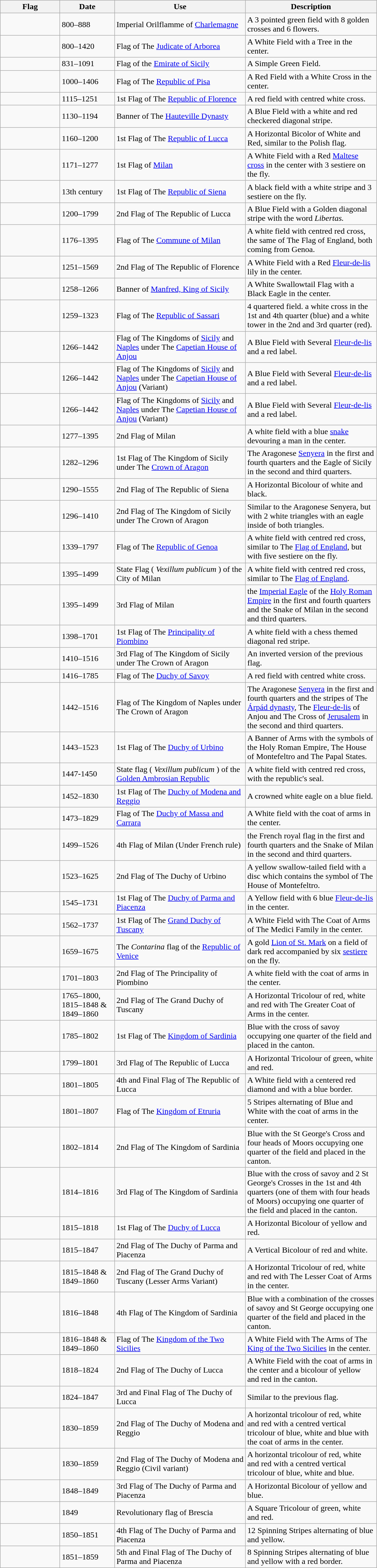<table class="wikitable">
<tr>
<th style="width:110px;">Flag</th>
<th style="width:100px;">Date</th>
<th style="width:250px;">Use</th>
<th style="width:250px;">Description</th>
</tr>
<tr>
<td></td>
<td>800–888</td>
<td>Imperial Orilflamme of <a href='#'>Charlemagne</a></td>
<td>A 3 pointed green field with 8 golden crosses and 6 flowers.</td>
</tr>
<tr>
<td></td>
<td>800–1420</td>
<td>Flag of The <a href='#'>Judicate of Arborea</a></td>
<td>A White Field with a Tree in the center.</td>
</tr>
<tr>
<td></td>
<td>831–1091</td>
<td>Flag of the <a href='#'>Emirate of Sicily</a></td>
<td>A Simple Green Field.</td>
</tr>
<tr>
<td></td>
<td>1000–1406</td>
<td>Flag of The <a href='#'>Republic of Pisa</a></td>
<td>A Red Field with a White Cross in the center.</td>
</tr>
<tr>
<td></td>
<td>1115–1251</td>
<td>1st Flag of The <a href='#'>Republic of Florence</a></td>
<td>A red field with centred white cross.</td>
</tr>
<tr>
<td></td>
<td>1130–1194</td>
<td>Banner of The <a href='#'>Hauteville Dynasty</a></td>
<td>A Blue Field with a white and red checkered diagonal stripe.</td>
</tr>
<tr>
<td></td>
<td>1160–1200</td>
<td>1st Flag of The <a href='#'>Republic of Lucca</a></td>
<td>A Horizontal Bicolor of White and Red, similar to the Polish flag.</td>
</tr>
<tr>
<td></td>
<td>1171–1277</td>
<td>1st Flag of <a href='#'>Milan</a></td>
<td>A White Field with a Red <a href='#'>Maltese cross</a> in the center with 3 sestiere on the fly.</td>
</tr>
<tr>
<td></td>
<td>13th century</td>
<td>1st Flag of The <a href='#'>Republic of Siena</a></td>
<td>A black field with a white stripe and 3 sestiere on the fly.</td>
</tr>
<tr>
<td></td>
<td>1200–1799</td>
<td>2nd Flag of The Republic of Lucca</td>
<td>A Blue Field with a Golden diagonal stripe with the word <em>Libertas.</em></td>
</tr>
<tr>
<td></td>
<td>1176–1395</td>
<td>Flag of The <a href='#'>Commune of Milan</a></td>
<td>A white field with centred red cross, the same of The Flag of England, both coming from Genoa.</td>
</tr>
<tr>
<td></td>
<td>1251–1569</td>
<td>2nd Flag of The Republic of Florence</td>
<td>A White Field with a Red <a href='#'>Fleur-de-lis</a> lily in the center.</td>
</tr>
<tr>
<td></td>
<td>1258–1266</td>
<td>Banner of <a href='#'>Manfred, King of Sicily</a></td>
<td>A White Swallowtail Flag with a Black Eagle in the center.</td>
</tr>
<tr>
<td></td>
<td>1259–1323</td>
<td>Flag of The <a href='#'>Republic of Sassari</a></td>
<td>4 quartered field. a white cross in the 1st and 4th quarter (blue) and a white tower in the 2nd and 3rd quarter (red).</td>
</tr>
<tr>
<td></td>
<td>1266–1442</td>
<td>Flag of The Kingdoms of <a href='#'>Sicily</a> and <a href='#'>Naples</a> under The <a href='#'>Capetian House of Anjou</a></td>
<td>A Blue Field with Several <a href='#'>Fleur-de-lis</a> and a red label.</td>
</tr>
<tr>
<td></td>
<td>1266–1442</td>
<td>Flag of The Kingdoms of <a href='#'>Sicily</a> and <a href='#'>Naples</a> under The <a href='#'>Capetian House of Anjou</a> (Variant)</td>
<td>A Blue Field with Several <a href='#'>Fleur-de-lis</a> and a red label.</td>
</tr>
<tr>
<td></td>
<td>1266–1442</td>
<td>Flag of The Kingdoms of <a href='#'>Sicily</a> and <a href='#'>Naples</a> under The <a href='#'>Capetian House of Anjou</a> (Variant)</td>
<td>A Blue Field with Several <a href='#'>Fleur-de-lis</a> and a red label.</td>
</tr>
<tr>
<td></td>
<td>1277–1395</td>
<td>2nd Flag of Milan</td>
<td>A white field with a blue <a href='#'>snake</a> devouring a man in the center.</td>
</tr>
<tr>
<td></td>
<td>1282–1296</td>
<td>1st Flag of The Kingdom of Sicily under The <a href='#'>Crown of Aragon</a></td>
<td>The Aragonese <a href='#'>Senyera</a> in the first and fourth quarters and the Eagle of Sicily in the second and third quarters.</td>
</tr>
<tr>
<td></td>
<td>1290–1555</td>
<td>2nd Flag of The Republic of Siena</td>
<td>A Horizontal Bicolour of white and black.</td>
</tr>
<tr>
<td></td>
<td>1296–1410</td>
<td>2nd Flag of The Kingdom of Sicily under The Crown of Aragon</td>
<td>Similar to the Aragonese Senyera, but with 2 white triangles with an eagle inside of both triangles.</td>
</tr>
<tr>
<td></td>
<td>1339–1797</td>
<td>Flag of The <a href='#'>Republic of Genoa</a></td>
<td>A white field with centred red cross, similar to The <a href='#'>Flag of England</a>, but with five sestiere on the fly.</td>
</tr>
<tr>
<td></td>
<td>1395–1499</td>
<td>State Flag ( <em>Vexillum publicum</em> ) of the City of Milan</td>
<td>A white field with centred red cross, similar to The <a href='#'>Flag of England</a>.</td>
</tr>
<tr>
<td></td>
<td>1395–1499</td>
<td>3rd Flag of Milan</td>
<td>the <a href='#'>Imperial Eagle</a> of the <a href='#'>Holy Roman Empire</a> in the first and fourth quarters and the Snake of Milan in the second and third quarters.</td>
</tr>
<tr>
<td></td>
<td>1398–1701</td>
<td>1st Flag of The <a href='#'>Principality of Piombino</a></td>
<td>A white field with a chess themed diagonal red stripe.</td>
</tr>
<tr>
<td></td>
<td>1410–1516</td>
<td>3rd Flag of The Kingdom of Sicily under The Crown of Aragon</td>
<td>An inverted version of the previous flag.</td>
</tr>
<tr>
<td></td>
<td>1416–1785</td>
<td>Flag of The <a href='#'>Duchy of Savoy</a></td>
<td>A red field with centred white cross.</td>
</tr>
<tr>
<td></td>
<td>1442–1516</td>
<td>Flag of The Kingdom of Naples under The Crown of Aragon</td>
<td>The Aragonese <a href='#'>Senyera</a> in the first and fourth quarters and the stripes of The <a href='#'>Árpád dynasty</a>, The <a href='#'>Fleur-de-lis</a> of Anjou and The Cross of <a href='#'>Jerusalem</a> in the second and third quarters.</td>
</tr>
<tr>
<td></td>
<td>1443–1523</td>
<td>1st Flag of The <a href='#'>Duchy of Urbino</a></td>
<td>A Banner of Arms with the symbols of the Holy Roman Empire, The House of Montefeltro and The Papal States.</td>
</tr>
<tr>
<td></td>
<td>1447-1450</td>
<td>State flag ( <em>Vexillum publicum</em> ) of the <a href='#'>Golden Ambrosian Republic</a></td>
<td>A white field with centred red cross, with the republic's seal.</td>
</tr>
<tr>
<td></td>
<td>1452–1830</td>
<td>1st Flag of The <a href='#'>Duchy of Modena and Reggio</a></td>
<td>A crowned white eagle on a blue field.</td>
</tr>
<tr>
<td></td>
<td>1473–1829</td>
<td>Flag of The <a href='#'>Duchy of Massa and Carrara</a></td>
<td>A White field with the coat of arms in the center.</td>
</tr>
<tr>
<td></td>
<td>1499–1526</td>
<td>4th Flag of Milan (Under French rule)</td>
<td>the French royal flag in the first and fourth quarters and the Snake of Milan in the second and third quarters.</td>
</tr>
<tr>
<td></td>
<td>1523–1625</td>
<td>2nd Flag of The Duchy of Urbino</td>
<td>A yellow swallow-tailed field with a disc which contains the symbol of The House of Montefeltro.</td>
</tr>
<tr>
<td></td>
<td>1545–1731</td>
<td>1st Flag of The <a href='#'>Duchy of Parma and Piacenza</a></td>
<td>A Yellow field with 6 blue <a href='#'>Fleur-de-lis</a> in the center.</td>
</tr>
<tr>
<td></td>
<td>1562–1737</td>
<td>1st Flag of The <a href='#'>Grand Duchy of Tuscany</a></td>
<td>A White Field with The Coat of Arms of The Medici Family in the center.</td>
</tr>
<tr>
<td></td>
<td>1659–1675</td>
<td>The <em>Contarina</em> flag of the <a href='#'>Republic of Venice</a></td>
<td>A gold <a href='#'>Lion of St. Mark</a> on a field of dark red accompanied by six <a href='#'>sestiere</a> on the fly.</td>
</tr>
<tr>
<td></td>
<td>1701–1803</td>
<td>2nd Flag of The Principality of Piombino</td>
<td>A white field with the coat of arms in the center.</td>
</tr>
<tr>
<td></td>
<td>1765–1800, 1815–1848 & 1849–1860</td>
<td>2nd Flag of The Grand Duchy of Tuscany</td>
<td>A Horizontal Tricolour of red, white and red with The Greater Coat of Arms in the center.</td>
</tr>
<tr>
<td></td>
<td>1785–1802</td>
<td>1st Flag of The <a href='#'>Kingdom of Sardinia</a></td>
<td>Blue with the cross of savoy occupying one quarter of the field and placed in the canton.</td>
</tr>
<tr>
<td></td>
<td>1799–1801</td>
<td>3rd Flag of The Republic of Lucca</td>
<td>A Horizontal Tricolour of green, white and red.</td>
</tr>
<tr>
<td></td>
<td>1801–1805</td>
<td>4th and Final Flag of The Republic of Lucca</td>
<td>A White field with a centered red diamond and with a blue border.</td>
</tr>
<tr>
<td></td>
<td>1801–1807</td>
<td>Flag of The <a href='#'>Kingdom of Etruria</a></td>
<td>5 Stripes alternating of Blue and White with the coat of arms in the center.</td>
</tr>
<tr>
<td></td>
<td>1802–1814</td>
<td>2nd Flag of The Kingdom of Sardinia</td>
<td>Blue with the St George's Cross and four heads of Moors occupying one quarter of the field and placed in the canton.</td>
</tr>
<tr>
<td></td>
<td>1814–1816</td>
<td>3rd Flag of The Kingdom of Sardinia</td>
<td>Blue with the cross of savoy and 2 St George's Crosses in the 1st and 4th quarters (one of them with four heads of Moors) occupying one quarter of the field and placed in the canton.</td>
</tr>
<tr>
<td></td>
<td>1815–1818</td>
<td>1st Flag of The <a href='#'>Duchy of Lucca</a></td>
<td>A Horizontal Bicolour of yellow and red.</td>
</tr>
<tr>
<td></td>
<td>1815–1847</td>
<td>2nd Flag of The Duchy of Parma and Piacenza</td>
<td>A Vertical Bicolour of red and white.</td>
</tr>
<tr>
<td></td>
<td>1815–1848 & 1849–1860</td>
<td>2nd Flag of The Grand Duchy of Tuscany (Lesser Arms Variant)</td>
<td>A Horizontal Tricolour of red, white and red with The Lesser Coat of Arms in the center.</td>
</tr>
<tr>
<td></td>
<td>1816–1848</td>
<td>4th Flag of The Kingdom of Sardinia</td>
<td>Blue with a combination of the crosses of savoy and St George occupying one quarter of the field and placed in the canton.</td>
</tr>
<tr>
<td></td>
<td>1816–1848 & 1849–1860</td>
<td>Flag of The <a href='#'>Kingdom of the Two Sicilies</a></td>
<td>A White Field with The Arms of The <a href='#'>King of the Two Sicilies</a> in the center.</td>
</tr>
<tr>
<td></td>
<td>1818–1824</td>
<td>2nd Flag of The Duchy of Lucca</td>
<td>A White Field with the coat of arms in the center and a bicolour of yellow and red in the canton.</td>
</tr>
<tr>
<td></td>
<td>1824–1847</td>
<td>3rd and Final Flag of The Duchy of Lucca</td>
<td>Similar to the previous flag.</td>
</tr>
<tr>
<td></td>
<td>1830–1859</td>
<td>2nd Flag of The Duchy of Modena and Reggio</td>
<td>A horizontal tricolour of red, white and red with a centred vertical tricolour of blue, white and blue with the coat of arms in the center.</td>
</tr>
<tr>
<td></td>
<td>1830–1859</td>
<td>2nd Flag of The Duchy of Modena and Reggio (Civil variant)</td>
<td>A horizontal tricolour of red, white and red with a centred vertical tricolour of blue, white and blue.</td>
</tr>
<tr>
<td></td>
<td>1848–1849</td>
<td>3rd Flag of The Duchy of Parma and Piacenza</td>
<td>A Horizontal Bicolour of yellow and blue.</td>
</tr>
<tr>
<td></td>
<td>1849</td>
<td>Revolutionary flag of Brescia</td>
<td>A Square Tricolour of green, white and red.</td>
</tr>
<tr>
<td></td>
<td>1850–1851</td>
<td>4th Flag of The Duchy of Parma and Piacenza</td>
<td>12 Spinning Stripes alternating of blue and yellow.</td>
</tr>
<tr>
<td></td>
<td>1851–1859</td>
<td>5th and Final Flag of The Duchy of Parma and Piacenza</td>
<td>8 Spinning Stripes alternating of blue and yellow with a red border.</td>
</tr>
</table>
